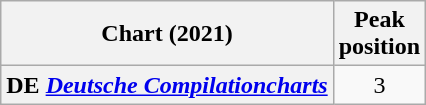<table class="wikitable plainrowheaders sortable" style="text-align:center">
<tr>
<th>Chart (2021)</th>
<th>Peak<br>position</th>
</tr>
<tr>
<th scope="row">DE <em><a href='#'>Deutsche Compilationcharts</a></em></th>
<td>3</td>
</tr>
</table>
